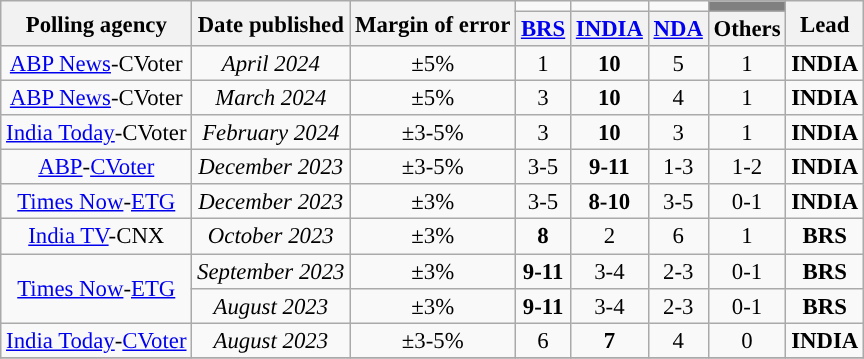<table class="wikitable sortable" style="text-align:center;font-size:95%;line-height:16px">
<tr>
<th rowspan="2">Polling agency</th>
<th rowspan="2">Date published</th>
<th rowspan="2">Margin of error</th>
<td></td>
<td></td>
<td></td>
<td bgcolor=grey></td>
<th rowspan="2">Lead</th>
</tr>
<tr>
<th><a href='#'>BRS</a></th>
<th><a href='#'>INDIA</a></th>
<th><a href='#'>NDA</a></th>
<th>Others</th>
</tr>
<tr>
<td><a href='#'>ABP News</a>-CVoter</td>
<td><em>April 2024</em></td>
<td>±5%</td>
<td>1</td>
<td><strong>10</strong></td>
<td>5</td>
<td>1</td>
<td><strong>INDIA</strong></td>
</tr>
<tr>
<td><a href='#'>ABP News</a>-CVoter</td>
<td><em>March 2024</em></td>
<td>±5%</td>
<td>3</td>
<td><strong>10</strong></td>
<td>4</td>
<td>1</td>
<td><strong>INDIA</strong></td>
</tr>
<tr>
<td><a href='#'>India Today</a>-CVoter</td>
<td><em>February 2024</em></td>
<td>±3-5%</td>
<td>3</td>
<td><strong>10</strong></td>
<td>3</td>
<td>1</td>
<td><strong>INDIA</strong></td>
</tr>
<tr>
<td><a href='#'>ABP</a>-<a href='#'>CVoter</a></td>
<td><em>December 2023</em></td>
<td>±3-5%</td>
<td>3-5</td>
<td><strong>9-11</strong></td>
<td>1-3</td>
<td>1-2</td>
<td><strong>INDIA</strong></td>
</tr>
<tr>
<td><a href='#'>Times Now</a>-<a href='#'>ETG</a></td>
<td><em>December 2023</em></td>
<td>±3%</td>
<td>3-5</td>
<td><strong>8-10</strong></td>
<td>3-5</td>
<td>0-1</td>
<td><strong>INDIA</strong></td>
</tr>
<tr>
<td><a href='#'>India TV</a>-CNX</td>
<td><em>October 2023</em></td>
<td>±3%</td>
<td><strong>8</strong></td>
<td>2</td>
<td>6</td>
<td>1</td>
<td><strong>BRS</strong></td>
</tr>
<tr>
<td rowspan="2"><a href='#'>Times Now</a>-<a href='#'>ETG</a></td>
<td><em>September 2023</em></td>
<td>±3%</td>
<td><strong>9-11</strong></td>
<td>3-4</td>
<td>2-3</td>
<td>0-1</td>
<td><strong>BRS</strong></td>
</tr>
<tr>
<td><em>August 2023</em></td>
<td>±3%</td>
<td><strong>9-11</strong></td>
<td>3-4</td>
<td>2-3</td>
<td>0-1</td>
<td><strong>BRS</strong></td>
</tr>
<tr>
<td><a href='#'>India Today</a>-<a href='#'>CVoter</a></td>
<td><em>August 2023</em></td>
<td>±3-5%</td>
<td>6</td>
<td><strong>7</strong></td>
<td>4</td>
<td>0</td>
<td><strong>INDIA</strong></td>
</tr>
<tr>
</tr>
</table>
